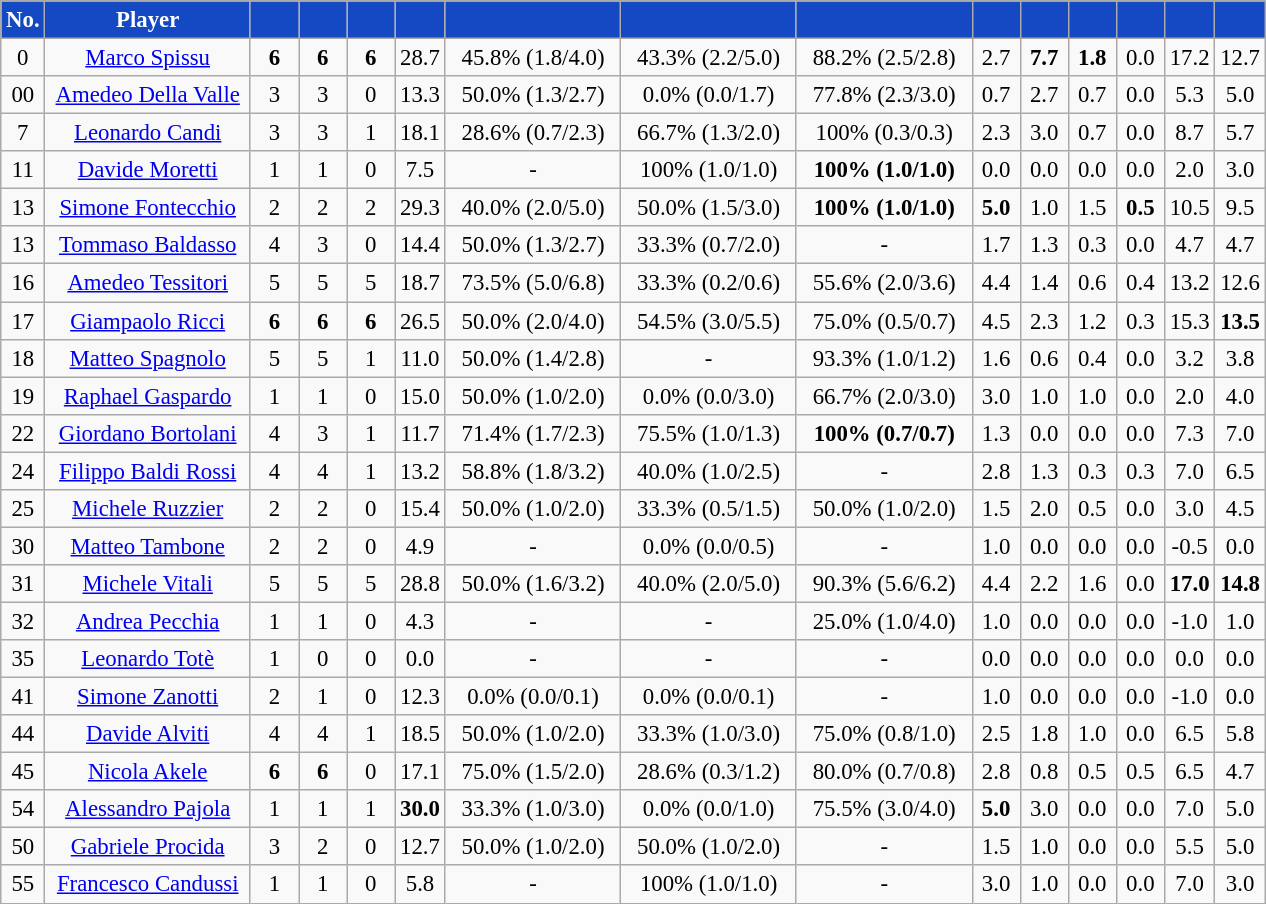<table class="wikitable sortable" style="text-align:center; font-size:95%">
<tr>
<th style="background: #1549C3; color:#ffffff" scope="col">No.</th>
<th style="background: #1549C3; color:#ffffff" scope="col" width="130">Player</th>
<th style="background: #1549C3; color:#ffffff" scope="col" width="25px"></th>
<th style="background: #1549C3; color:#ffffff" scope="col" width="25px"></th>
<th style="background: #1549C3; color:#ffffff" scope="col" width="25px"></th>
<th style="background: #1549C3; color:#ffffff" scope="col" width="25px"></th>
<th style="background: #1549C3; color:#ffffff" scope="col" width="110px"></th>
<th style="background: #1549C3; color:#ffffff" scope="col" width="110px"></th>
<th style="background: #1549C3; color:#ffffff" scope="col" width="110px"></th>
<th style="background: #1549C3; color:#ffffff" scope="col" width="25px"></th>
<th style="background: #1549C3; color:#ffffff" scope="col" width="25px"></th>
<th style="background: #1549C3; color:#ffffff" scope="col" width="25px"></th>
<th style="background: #1549C3; color:#ffffff" scope="col" width="25px"></th>
<th style="background: #1549C3; color:#ffffff" scope="col" width="25px"></th>
<th style="background: #1549C3; color:#ffffff" scope="col" width="25px"></th>
</tr>
<tr>
<td>0</td>
<td><a href='#'>Marco Spissu</a></td>
<td><strong>6</strong></td>
<td><strong>6</strong></td>
<td><strong>6</strong></td>
<td>28.7</td>
<td>45.8% (1.8/4.0)</td>
<td>43.3% (2.2/5.0)</td>
<td>88.2% (2.5/2.8)</td>
<td>2.7</td>
<td><strong>7.7</strong></td>
<td><strong>1.8</strong></td>
<td>0.0</td>
<td>17.2</td>
<td>12.7</td>
</tr>
<tr>
<td>00</td>
<td><a href='#'>Amedeo Della Valle</a></td>
<td>3</td>
<td>3</td>
<td>0</td>
<td>13.3</td>
<td>50.0% (1.3/2.7)</td>
<td>0.0% (0.0/1.7)</td>
<td>77.8% (2.3/3.0)</td>
<td>0.7</td>
<td>2.7</td>
<td>0.7</td>
<td>0.0</td>
<td>5.3</td>
<td>5.0</td>
</tr>
<tr>
<td>7</td>
<td><a href='#'>Leonardo Candi</a></td>
<td>3</td>
<td>3</td>
<td>1</td>
<td>18.1</td>
<td>28.6% (0.7/2.3)</td>
<td>66.7% (1.3/2.0)</td>
<td>100% (0.3/0.3)</td>
<td>2.3</td>
<td>3.0</td>
<td>0.7</td>
<td>0.0</td>
<td>8.7</td>
<td>5.7</td>
</tr>
<tr>
<td>11</td>
<td><a href='#'>Davide Moretti</a></td>
<td>1</td>
<td>1</td>
<td>0</td>
<td>7.5</td>
<td>-</td>
<td>100% (1.0/1.0)</td>
<td><strong>100% (1.0/1.0)</strong></td>
<td>0.0</td>
<td>0.0</td>
<td>0.0</td>
<td>0.0</td>
<td>2.0</td>
<td>3.0</td>
</tr>
<tr>
<td>13</td>
<td><a href='#'>Simone Fontecchio</a></td>
<td>2</td>
<td>2</td>
<td>2</td>
<td>29.3</td>
<td>40.0% (2.0/5.0)</td>
<td>50.0% (1.5/3.0)</td>
<td><strong>100% (1.0/1.0)</strong></td>
<td><strong>5.0</strong></td>
<td>1.0</td>
<td>1.5</td>
<td><strong>0.5</strong></td>
<td>10.5</td>
<td>9.5</td>
</tr>
<tr>
<td>13</td>
<td><a href='#'>Tommaso Baldasso</a></td>
<td>4</td>
<td>3</td>
<td>0</td>
<td>14.4</td>
<td>50.0% (1.3/2.7)</td>
<td>33.3% (0.7/2.0)</td>
<td>-</td>
<td>1.7</td>
<td>1.3</td>
<td>0.3</td>
<td>0.0</td>
<td>4.7</td>
<td>4.7</td>
</tr>
<tr>
<td>16</td>
<td><a href='#'>Amedeo Tessitori</a></td>
<td>5</td>
<td>5</td>
<td>5</td>
<td>18.7</td>
<td>73.5% (5.0/6.8)</td>
<td>33.3% (0.2/0.6)</td>
<td>55.6% (2.0/3.6)</td>
<td>4.4</td>
<td>1.4</td>
<td>0.6</td>
<td>0.4</td>
<td>13.2</td>
<td>12.6</td>
</tr>
<tr>
<td>17</td>
<td><a href='#'>Giampaolo Ricci</a></td>
<td><strong>6</strong></td>
<td><strong>6</strong></td>
<td><strong>6</strong></td>
<td>26.5</td>
<td>50.0% (2.0/4.0)</td>
<td>54.5% (3.0/5.5)</td>
<td>75.0% (0.5/0.7)</td>
<td>4.5</td>
<td>2.3</td>
<td>1.2</td>
<td>0.3</td>
<td>15.3</td>
<td><strong>13.5</strong></td>
</tr>
<tr>
<td>18</td>
<td><a href='#'>Matteo Spagnolo</a></td>
<td>5</td>
<td>5</td>
<td>1</td>
<td>11.0</td>
<td>50.0% (1.4/2.8)</td>
<td>-</td>
<td>93.3% (1.0/1.2)</td>
<td>1.6</td>
<td>0.6</td>
<td>0.4</td>
<td>0.0</td>
<td>3.2</td>
<td>3.8</td>
</tr>
<tr>
<td>19</td>
<td><a href='#'>Raphael Gaspardo</a></td>
<td>1</td>
<td>1</td>
<td>0</td>
<td>15.0</td>
<td>50.0% (1.0/2.0)</td>
<td>0.0% (0.0/3.0)</td>
<td>66.7% (2.0/3.0)</td>
<td>3.0</td>
<td>1.0</td>
<td>1.0</td>
<td>0.0</td>
<td>2.0</td>
<td>4.0</td>
</tr>
<tr>
<td>22</td>
<td><a href='#'>Giordano Bortolani</a></td>
<td>4</td>
<td>3</td>
<td>1</td>
<td>11.7</td>
<td>71.4% (1.7/2.3)</td>
<td>75.5% (1.0/1.3)</td>
<td><strong>100% (0.7/0.7)</strong></td>
<td>1.3</td>
<td>0.0</td>
<td>0.0</td>
<td>0.0</td>
<td>7.3</td>
<td>7.0</td>
</tr>
<tr>
<td>24</td>
<td><a href='#'>Filippo Baldi Rossi</a></td>
<td>4</td>
<td>4</td>
<td>1</td>
<td>13.2</td>
<td>58.8% (1.8/3.2)</td>
<td>40.0% (1.0/2.5)</td>
<td>-</td>
<td>2.8</td>
<td>1.3</td>
<td>0.3</td>
<td>0.3</td>
<td>7.0</td>
<td>6.5</td>
</tr>
<tr>
<td>25</td>
<td><a href='#'>Michele Ruzzier</a></td>
<td>2</td>
<td>2</td>
<td>0</td>
<td>15.4</td>
<td>50.0% (1.0/2.0)</td>
<td>33.3% (0.5/1.5)</td>
<td>50.0% (1.0/2.0)</td>
<td>1.5</td>
<td>2.0</td>
<td>0.5</td>
<td>0.0</td>
<td>3.0</td>
<td>4.5</td>
</tr>
<tr>
<td>30</td>
<td><a href='#'>Matteo Tambone</a></td>
<td>2</td>
<td>2</td>
<td>0</td>
<td>4.9</td>
<td>-</td>
<td>0.0% (0.0/0.5)</td>
<td>-</td>
<td>1.0</td>
<td>0.0</td>
<td>0.0</td>
<td>0.0</td>
<td>-0.5</td>
<td>0.0</td>
</tr>
<tr>
<td>31</td>
<td><a href='#'>Michele Vitali</a></td>
<td>5</td>
<td>5</td>
<td>5</td>
<td>28.8</td>
<td>50.0% (1.6/3.2)</td>
<td>40.0% (2.0/5.0)</td>
<td>90.3% (5.6/6.2)</td>
<td>4.4</td>
<td>2.2</td>
<td>1.6</td>
<td>0.0</td>
<td><strong>17.0</strong></td>
<td><strong>14.8</strong></td>
</tr>
<tr>
<td>32</td>
<td><a href='#'>Andrea Pecchia</a></td>
<td>1</td>
<td>1</td>
<td>0</td>
<td>4.3</td>
<td>-</td>
<td>-</td>
<td>25.0% (1.0/4.0)</td>
<td>1.0</td>
<td>0.0</td>
<td>0.0</td>
<td>0.0</td>
<td>-1.0</td>
<td>1.0</td>
</tr>
<tr>
<td>35</td>
<td><a href='#'>Leonardo Totè</a></td>
<td>1</td>
<td>0</td>
<td>0</td>
<td>0.0</td>
<td>-</td>
<td>-</td>
<td>-</td>
<td>0.0</td>
<td>0.0</td>
<td>0.0</td>
<td>0.0</td>
<td>0.0</td>
<td>0.0</td>
</tr>
<tr>
<td>41</td>
<td><a href='#'>Simone Zanotti</a></td>
<td>2</td>
<td>1</td>
<td>0</td>
<td>12.3</td>
<td>0.0% (0.0/0.1)</td>
<td>0.0% (0.0/0.1)</td>
<td>-</td>
<td>1.0</td>
<td>0.0</td>
<td>0.0</td>
<td>0.0</td>
<td>-1.0</td>
<td>0.0</td>
</tr>
<tr>
<td>44</td>
<td><a href='#'>Davide Alviti</a></td>
<td>4</td>
<td>4</td>
<td>1</td>
<td>18.5</td>
<td>50.0% (1.0/2.0)</td>
<td>33.3% (1.0/3.0)</td>
<td>75.0% (0.8/1.0)</td>
<td>2.5</td>
<td>1.8</td>
<td>1.0</td>
<td>0.0</td>
<td>6.5</td>
<td>5.8</td>
</tr>
<tr>
<td>45</td>
<td><a href='#'>Nicola Akele</a></td>
<td><strong>6</strong></td>
<td><strong>6</strong></td>
<td>0</td>
<td>17.1</td>
<td>75.0% (1.5/2.0)</td>
<td>28.6% (0.3/1.2)</td>
<td>80.0% (0.7/0.8)</td>
<td>2.8</td>
<td>0.8</td>
<td>0.5</td>
<td>0.5</td>
<td>6.5</td>
<td>4.7</td>
</tr>
<tr>
<td>54</td>
<td><a href='#'>Alessandro Pajola</a></td>
<td>1</td>
<td>1</td>
<td>1</td>
<td><strong>30.0</strong></td>
<td>33.3% (1.0/3.0)</td>
<td>0.0% (0.0/1.0)</td>
<td>75.5% (3.0/4.0)</td>
<td><strong>5.0</strong></td>
<td>3.0</td>
<td>0.0</td>
<td>0.0</td>
<td>7.0</td>
<td>5.0</td>
</tr>
<tr>
<td>50</td>
<td><a href='#'>Gabriele Procida</a></td>
<td>3</td>
<td>2</td>
<td>0</td>
<td>12.7</td>
<td>50.0% (1.0/2.0)</td>
<td>50.0% (1.0/2.0)</td>
<td>-</td>
<td>1.5</td>
<td>1.0</td>
<td>0.0</td>
<td>0.0</td>
<td>5.5</td>
<td>5.0</td>
</tr>
<tr>
<td>55</td>
<td><a href='#'>Francesco Candussi</a></td>
<td>1</td>
<td>1</td>
<td>0</td>
<td>5.8</td>
<td>-</td>
<td>100% (1.0/1.0)</td>
<td>-</td>
<td>3.0</td>
<td>1.0</td>
<td>0.0</td>
<td>0.0</td>
<td>7.0</td>
<td>3.0</td>
</tr>
</table>
